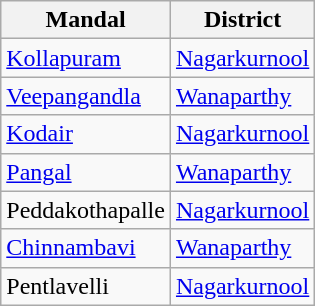<table class="wikitable sortable static-row-numbers static-row-header-hash">
<tr>
<th>Mandal</th>
<th>District</th>
</tr>
<tr>
<td><a href='#'>Kollapuram</a></td>
<td><a href='#'>Nagarkurnool</a></td>
</tr>
<tr>
<td><a href='#'>Veepangandla</a></td>
<td><a href='#'>Wanaparthy</a></td>
</tr>
<tr>
<td><a href='#'>Kodair</a></td>
<td><a href='#'>Nagarkurnool</a></td>
</tr>
<tr>
<td><a href='#'>Pangal</a></td>
<td><a href='#'>Wanaparthy</a></td>
</tr>
<tr>
<td>Peddakothapalle</td>
<td><a href='#'>Nagarkurnool</a></td>
</tr>
<tr>
<td><a href='#'>Chinnambavi</a></td>
<td><a href='#'>Wanaparthy</a></td>
</tr>
<tr>
<td>Pentlavelli</td>
<td><a href='#'>Nagarkurnool</a></td>
</tr>
</table>
